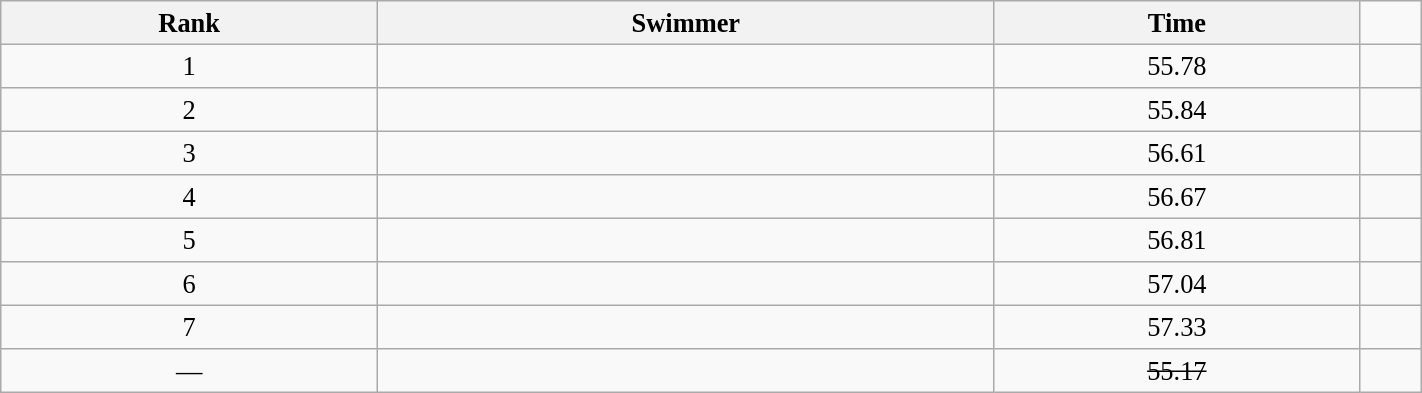<table class="wikitable" style=" text-align:center; font-size:110%;" width="75%">
<tr>
<th>Rank</th>
<th>Swimmer</th>
<th>Time</th>
</tr>
<tr>
<td>1</td>
<td align=left></td>
<td>55.78</td>
<td></td>
</tr>
<tr>
<td>2</td>
<td align=left></td>
<td>55.84</td>
<td></td>
</tr>
<tr>
<td>3</td>
<td align=left></td>
<td>56.61</td>
<td></td>
</tr>
<tr>
<td>4</td>
<td align=left></td>
<td>56.67</td>
<td></td>
</tr>
<tr>
<td>5</td>
<td align=left></td>
<td>56.81</td>
<td></td>
</tr>
<tr>
<td>6</td>
<td align=left></td>
<td>57.04</td>
<td></td>
</tr>
<tr>
<td>7</td>
<td align=left></td>
<td>57.33</td>
<td></td>
</tr>
<tr>
<td>—</td>
<td align=left></td>
<td><s>55.17</s> </td>
</tr>
</table>
